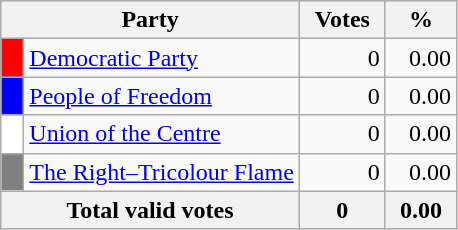<table class="wikitable">
<tr>
<th colspan="2" style="width: 130px">Party</th>
<th style="width: 50px">Votes</th>
<th style="width: 40px">%</th>
</tr>
<tr>
<td style="background-color:red">  </td>
<td style="text-align: left"><a href='#'>Democratic Party</a></td>
<td style="text-align: right">0</td>
<td style="text-align: right">0.00</td>
</tr>
<tr>
<td style="background-color:blue">  </td>
<td style="text-align: left"><a href='#'>People of Freedom</a></td>
<td style="text-align: right">0</td>
<td style="text-align: right">0.00</td>
</tr>
<tr>
<td style="background-color:white">  </td>
<td style="text-align: left"><a href='#'>Union of the Centre</a></td>
<td align="right">0</td>
<td align="right">0.00</td>
</tr>
<tr>
<td style="background-color:grey">  </td>
<td style="text-align: left"><a href='#'>The Right–Tricolour Flame</a></td>
<td align="right">0</td>
<td align="right">0.00</td>
</tr>
<tr bgcolor="white">
<th align="right" colspan=2>Total valid votes</th>
<th align="right">0</th>
<th align="right">0.00</th>
</tr>
</table>
